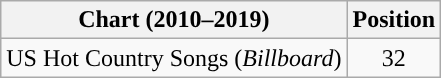<table class="wikitable">
<tr>
<th>Chart (2010–2019)</th>
<th>Position</th>
</tr>
<tr>
<td>US Hot Country Songs (<em>Billboard</em>)</td>
<td style="text-align:center;">32</td>
</tr>
</table>
